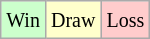<table class="wikitable">
<tr>
<td style="background-color: #CCFFCC;"><small>Win</small></td>
<td style="background-color: #FFFFCC;"><small>Draw</small></td>
<td style="background-color: #FFCCCC;"><small>Loss</small></td>
</tr>
</table>
